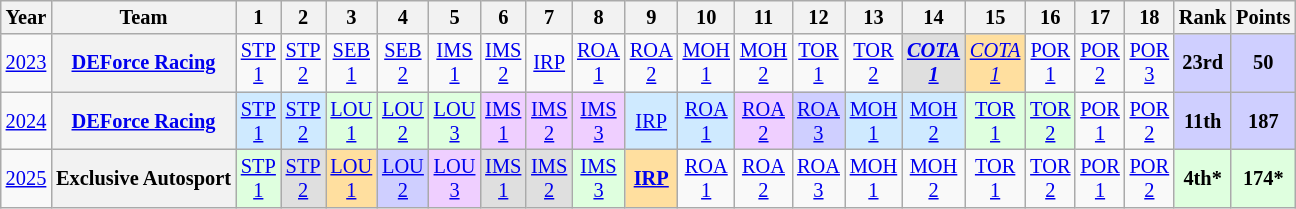<table class="wikitable" style="text-align:center; font-size:85%">
<tr>
<th>Year</th>
<th>Team</th>
<th>1</th>
<th>2</th>
<th>3</th>
<th>4</th>
<th>5</th>
<th>6</th>
<th>7</th>
<th>8</th>
<th>9</th>
<th>10</th>
<th>11</th>
<th>12</th>
<th>13</th>
<th>14</th>
<th>15</th>
<th>16</th>
<th>17</th>
<th>18</th>
<th>Rank</th>
<th>Points</th>
</tr>
<tr>
<td><a href='#'>2023</a></td>
<th nowrap><a href='#'>DEForce Racing</a></th>
<td><a href='#'>STP<br>1</a></td>
<td><a href='#'>STP<br>2</a></td>
<td><a href='#'>SEB<br>1</a></td>
<td><a href='#'>SEB<br>2</a></td>
<td><a href='#'>IMS<br>1</a></td>
<td><a href='#'>IMS<br>2</a></td>
<td><a href='#'>IRP</a></td>
<td><a href='#'>ROA<br>1</a></td>
<td><a href='#'>ROA<br>2</a></td>
<td><a href='#'>MOH<br>1</a></td>
<td><a href='#'>MOH<br>2</a></td>
<td><a href='#'>TOR<br>1</a></td>
<td><a href='#'>TOR<br>2</a></td>
<td style="background:#DFDFDF;"><strong><em><a href='#'>COTA<br>1</a></em></strong><br></td>
<td style="background:#FFDF9F;"><em><a href='#'>COTA<br>1</a></em><br></td>
<td><a href='#'>POR<br>1</a></td>
<td><a href='#'>POR<br>2</a></td>
<td><a href='#'>POR<br>3</a></td>
<th style="background:#CFCFFF;">23rd</th>
<th style="background:#CFCFFF;">50</th>
</tr>
<tr>
<td><a href='#'>2024</a></td>
<th nowrap><a href='#'>DEForce Racing</a></th>
<td style="background:#CFEAFF;"><a href='#'>STP<br>1</a><br></td>
<td style="background:#CFEAFF;"><a href='#'>STP<br>2</a><br></td>
<td style="background:#DFFFDF;"><a href='#'>LOU<br>1</a><br></td>
<td style="background:#DFFFDF;"><a href='#'>LOU<br>2</a><br></td>
<td style="background:#DFFFDF;"><a href='#'>LOU<br>3</a><br></td>
<td style="background:#EFCFFF;"><a href='#'>IMS<br>1</a><br></td>
<td style="background:#EFCFFF;"><a href='#'>IMS<br>2</a><br></td>
<td style="background:#EFCFFF;"><a href='#'>IMS<br>3</a><br></td>
<td style="background:#CFEAFF;"><a href='#'>IRP</a><br></td>
<td style="background:#CFEAFF;"><a href='#'>ROA<br>1</a><br></td>
<td style="background:#EFCFFF;"><a href='#'>ROA<br>2</a><br></td>
<td style="background:#CFCFFF;"><a href='#'>ROA<br>3</a><br></td>
<td style="background:#CFEAFF;"><a href='#'>MOH<br>1</a><br></td>
<td style="background:#CFEAFF;"><a href='#'>MOH<br>2</a><br></td>
<td style="background:#DFFFDF;"><a href='#'>TOR<br>1</a><br></td>
<td style="background:#DFFFDF;"><a href='#'>TOR<br>2</a><br></td>
<td><a href='#'>POR<br>1</a></td>
<td><a href='#'>POR<br>2</a></td>
<th style="background:#CFCFFF;">11th</th>
<th style="background:#CFCFFF;">187</th>
</tr>
<tr>
<td><a href='#'>2025</a></td>
<th>Exclusive Autosport</th>
<td style="background:#DFFFDF;"><a href='#'>STP<br>1</a><br></td>
<td style="background:#DFDFDF;"><a href='#'>STP<br>2</a><br></td>
<td style="background:#FFDF9F;"><a href='#'>LOU<br>1</a><br></td>
<td style="background:#CFCFFF;"><a href='#'>LOU<br>2</a><br></td>
<td style="background:#EFCFFF;"><a href='#'>LOU<br>3</a><br></td>
<td style="background:#DFDFDF;"><a href='#'>IMS<br>1</a><br></td>
<td style="background:#DFDFDF;"><a href='#'>IMS<br>2</a><br></td>
<td style="background:#DFFFDF;"><a href='#'>IMS<br>3</a><br></td>
<td style="background:#FFDF9F;"><strong><a href='#'>IRP</a></strong><br></td>
<td><a href='#'>ROA<br>1</a></td>
<td><a href='#'>ROA<br>2</a></td>
<td><a href='#'>ROA<br>3</a></td>
<td><a href='#'>MOH<br>1</a></td>
<td><a href='#'>MOH<br>2</a></td>
<td><a href='#'>TOR<br>1</a></td>
<td><a href='#'>TOR<br>2</a></td>
<td><a href='#'>POR<br>1</a></td>
<td><a href='#'>POR<br>2</a></td>
<th style="background:#DFFFDF;">4th*</th>
<th style="background:#DFFFDF;">174*</th>
</tr>
</table>
